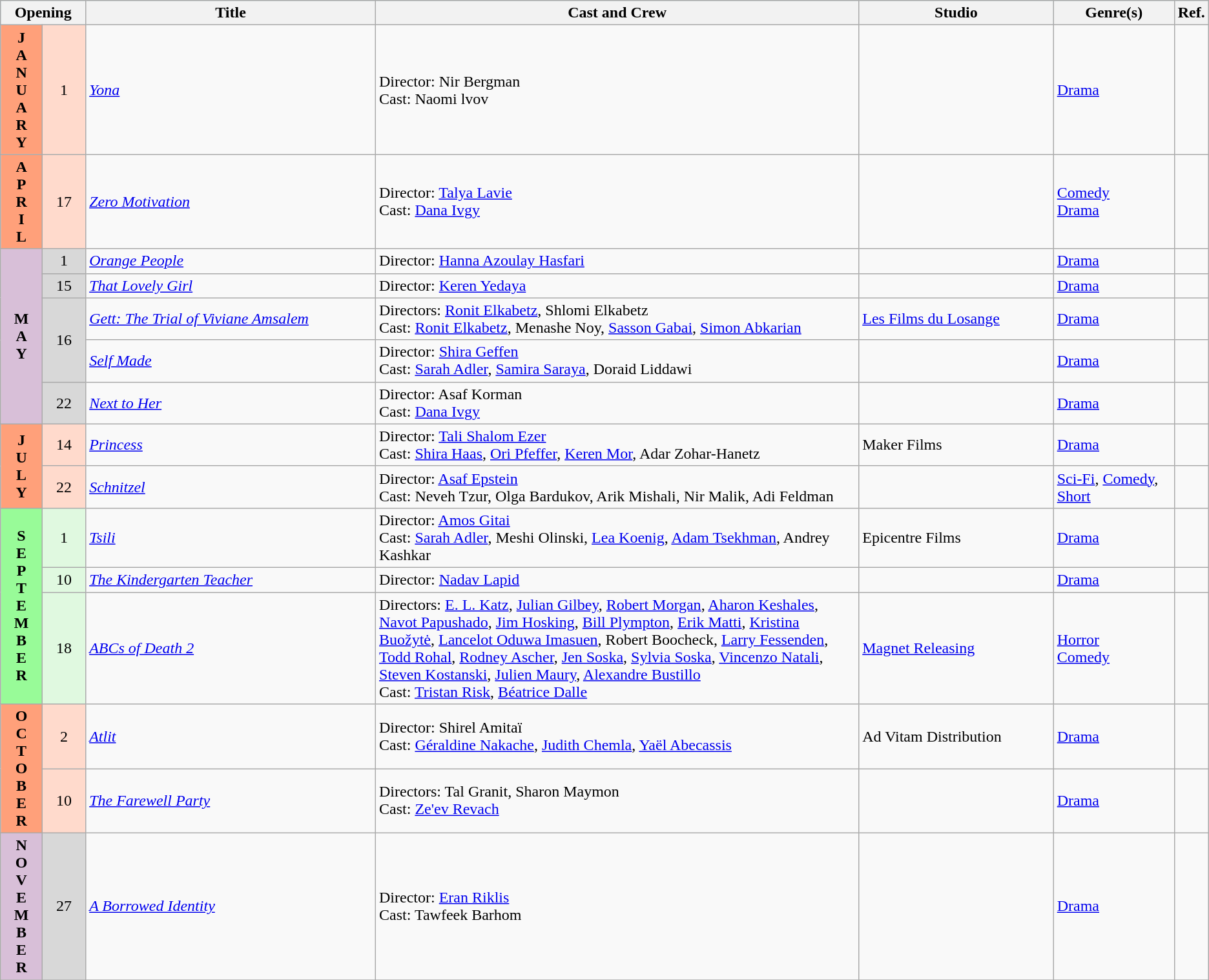<table class="wikitable">
<tr style="background:#b0e0e6; text-align:center;">
<th colspan="2">Opening</th>
<th style="width:24%;">Title</th>
<th style="width:40%;">Cast and Crew</th>
<th>Studio</th>
<th style="width:10%;">Genre(s)</th>
<th style="width:2%;">Ref.</th>
</tr>
<tr>
<th rowspan="1" style="text-align:center; background:#ffa07a; textcolor:#000;">J<br>A<br>N<br>U<br>A<br>R<br>Y</th>
<td rowspan="1" style="text-align:center; background:#ffdacc;">1</td>
<td><em><a href='#'>Yona</a></em></td>
<td>Director: Nir Bergman <br> Cast: Naomi lvov</td>
<td></td>
<td><a href='#'>Drama</a></td>
<td style="text-align:center"></td>
</tr>
<tr>
<th rowspan="1" style="text-align:center; background:#ffa07a; textcolor:#000;">A<br>P<br>R<br>I<br>L</th>
<td rowspan="1" style="text-align:center; background:#ffdacc;">17</td>
<td><em><a href='#'>Zero Motivation</a></em></td>
<td>Director: <a href='#'>Talya Lavie</a> <br> Cast: <a href='#'>Dana Ivgy</a></td>
<td></td>
<td><a href='#'>Comedy</a> <br> <a href='#'>Drama</a></td>
<td style="text-align:center"></td>
</tr>
<tr>
<th rowspan="5" style="text-align:center; background:thistle; textcolor:#000;">M<br>A<br>Y</th>
<td rowspan="1" style="text-align:center; background:#d8d8d8;">1</td>
<td><em><a href='#'>Orange People</a></em></td>
<td>Director: <a href='#'>Hanna Azoulay Hasfari</a></td>
<td></td>
<td><a href='#'>Drama</a></td>
<td style="text-align:center"></td>
</tr>
<tr>
<td rowspan="1" style="text-align:center; background:#d8d8d8;">15</td>
<td><em><a href='#'>That Lovely Girl</a></em></td>
<td>Director: <a href='#'>Keren Yedaya</a></td>
<td></td>
<td><a href='#'>Drama</a></td>
<td style="text-align:center"></td>
</tr>
<tr>
<td rowspan="2" style="text-align:center; background:#d8d8d8;">16</td>
<td><em><a href='#'>Gett: The Trial of Viviane Amsalem</a></em></td>
<td>Directors: <a href='#'>Ronit Elkabetz</a>, Shlomi Elkabetz <br> Cast: <a href='#'>Ronit Elkabetz</a>, Menashe Noy, <a href='#'>Sasson Gabai</a>, <a href='#'>Simon Abkarian</a></td>
<td><a href='#'>Les Films du Losange</a></td>
<td><a href='#'>Drama</a></td>
<td style="text-align:center"></td>
</tr>
<tr>
<td><em><a href='#'>Self Made</a></em></td>
<td>Director: <a href='#'>Shira Geffen</a> <br> Cast: <a href='#'>Sarah Adler</a>, <a href='#'>Samira Saraya</a>, Doraid Liddawi</td>
<td></td>
<td><a href='#'>Drama</a></td>
<td style="text-align:center"></td>
</tr>
<tr>
<td rowspan="1" style="text-align:center; background:#d8d8d8;">22</td>
<td><em><a href='#'>Next to Her</a></em></td>
<td>Director: Asaf Korman <br> Cast: <a href='#'>Dana Ivgy</a></td>
<td></td>
<td><a href='#'>Drama</a></td>
<td style="text-align:center"></td>
</tr>
<tr>
<th rowspan="2" style="text-align:center; background:#ffa07a; textcolor:#000;">J<br>U<br>L<br>Y</th>
<td rowspan="1" style="text-align:center; background:#ffdacc;">14</td>
<td><em><a href='#'>Princess</a></em></td>
<td>Director: <a href='#'>Tali Shalom Ezer</a> <br> Cast: <a href='#'>Shira Haas</a>, <a href='#'>Ori Pfeffer</a>, <a href='#'>Keren Mor</a>, Adar Zohar-Hanetz</td>
<td>Maker Films</td>
<td><a href='#'>Drama</a></td>
<td style="text-align:center"></td>
</tr>
<tr>
<td rowspan="1" style="text-align:center; background:#ffdacc;">22</td>
<td><em><a href='#'>Schnitzel</a></em></td>
<td>Director: <a href='#'>Asaf Epstein</a> <br> Cast: Neveh Tzur, Olga Bardukov, Arik Mishali, Nir Malik, Adi Feldman</td>
<td></td>
<td><a href='#'>Sci-Fi</a>, <a href='#'>Comedy</a>, <a href='#'>Short</a></td>
<td style="text-align:center"></td>
</tr>
<tr>
<th rowspan="3" style="text-align:center; background:#98fb98; textcolor:#000;">S<br>E<br>P<br>T<br>E<br>M<br>B<br>E<br>R</th>
<td rowspan="1" style="text-align:center; background:#e0f9e0;">1</td>
<td><em><a href='#'>Tsili</a></em></td>
<td>Director: <a href='#'>Amos Gitai</a> <br> Cast: <a href='#'>Sarah Adler</a>, Meshi Olinski, <a href='#'>Lea Koenig</a>, <a href='#'>Adam Tsekhman</a>, Andrey Kashkar</td>
<td>Epicentre Films</td>
<td><a href='#'>Drama</a></td>
<td style="text-align:center"></td>
</tr>
<tr>
<td rowspan="1" style="text-align:center; background:#e0f9e0;">10</td>
<td><em><a href='#'>The Kindergarten Teacher</a></em></td>
<td>Director: <a href='#'>Nadav Lapid</a></td>
<td></td>
<td><a href='#'>Drama</a></td>
<td style="text-align:center"></td>
</tr>
<tr>
<td rowspan="1" style="text-align:center; background:#e0f9e0;">18</td>
<td><em><a href='#'>ABCs of Death 2</a></em></td>
<td>Directors: <a href='#'>E. L. Katz</a>, <a href='#'>Julian Gilbey</a>, <a href='#'>Robert Morgan</a>, <a href='#'>Aharon Keshales</a>, <a href='#'>Navot Papushado</a>, <a href='#'>Jim Hosking</a>, <a href='#'>Bill Plympton</a>, <a href='#'>Erik Matti</a>, <a href='#'>Kristina Buožytė</a>, <a href='#'>Lancelot Oduwa Imasuen</a>, Robert Boocheck, <a href='#'>Larry Fessenden</a>, <a href='#'>Todd Rohal</a>, <a href='#'>Rodney Ascher</a>, <a href='#'>Jen Soska</a>, <a href='#'>Sylvia Soska</a>, <a href='#'>Vincenzo Natali</a>, <a href='#'>Steven Kostanski</a>, <a href='#'>Julien Maury</a>, <a href='#'>Alexandre Bustillo</a> <br> Cast: <a href='#'>Tristan Risk</a>, <a href='#'>Béatrice Dalle</a></td>
<td><a href='#'>Magnet Releasing</a></td>
<td><a href='#'>Horror</a> <br> <a href='#'>Comedy</a></td>
<td style="text-align:center"></td>
</tr>
<tr>
<th rowspan="2" style="text-align:center; background:#ffa07a; textcolor:#000;">O<br>C<br>T<br>O<br>B<br>E<br>R</th>
<td rowspan="1" style="text-align:center; background:#ffdacc;">2</td>
<td><em><a href='#'>Atlit</a></em></td>
<td>Director: Shirel Amitaï <br> Cast: <a href='#'>Géraldine Nakache</a>, <a href='#'>Judith Chemla</a>, <a href='#'>Yaël Abecassis</a></td>
<td>Ad Vitam Distribution</td>
<td><a href='#'>Drama</a></td>
<td style="text-align:center"></td>
</tr>
<tr>
<td rowspan="1" style="text-align:center; background:#ffdacc;">10</td>
<td><em><a href='#'>The Farewell Party</a></em></td>
<td>Directors: Tal Granit, Sharon Maymon <br> Cast: <a href='#'>Ze'ev Revach</a></td>
<td></td>
<td><a href='#'>Drama</a></td>
<td style="text-align:center"></td>
</tr>
<tr>
<th rowspan="1" style="text-align:center; background:thistle; textcolor:#000;">N<br>O<br>V<br>E<br>M<br>B<br>E<br>R</th>
<td rowspan="1" style="text-align:center; background:#d8d8d8;">27</td>
<td><em><a href='#'>A Borrowed Identity</a></em></td>
<td>Director: <a href='#'>Eran Riklis</a> <br> Cast: Tawfeek Barhom</td>
<td></td>
<td><a href='#'>Drama</a></td>
<td style="text-align:center"></td>
</tr>
<tr>
</tr>
</table>
